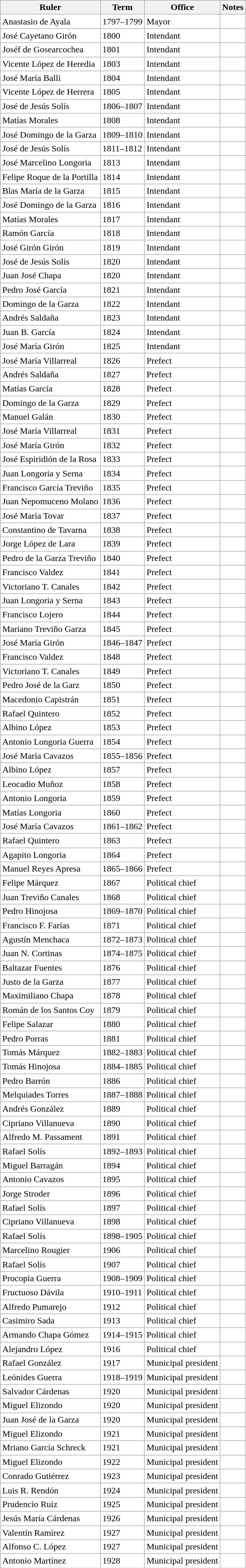<table class="wikitable">
<tr>
<th>Ruler</th>
<th>Term</th>
<th>Office</th>
<th>Notes</th>
</tr>
<tr style="background:#ffffff">
<td>Anastasio de Ayala</td>
<td>1797–1799</td>
<td>Mayor</td>
<td></td>
</tr>
<tr style="background:#ffffff">
<td>José Cayetano Girón</td>
<td>1800</td>
<td>Intendant</td>
<td></td>
</tr>
<tr style="background:#ffffff">
<td>Joséf de Gosearcochea</td>
<td>1801</td>
<td>Intendant</td>
<td></td>
</tr>
<tr style="background:#ffffff">
<td>Vicente López de Heredia</td>
<td>1803</td>
<td>Intendant</td>
<td></td>
</tr>
<tr style="background:#ffffff">
<td>José María Balli</td>
<td>1804</td>
<td>Intendant</td>
<td></td>
</tr>
<tr style="background:#ffffff">
<td>Vicente López de Herrera</td>
<td>1805</td>
<td>Intendant</td>
<td></td>
</tr>
<tr style="background:#ffffff">
<td>José de Jesús Solís</td>
<td>1806–1807</td>
<td>Intendant</td>
<td></td>
</tr>
<tr style="background:#ffffff">
<td>Matías Morales</td>
<td>1808</td>
<td>Intendant</td>
<td></td>
</tr>
<tr style="background:#ffffff">
<td>José Domingo de la Garza</td>
<td>1809–1810</td>
<td>Intendant</td>
<td></td>
</tr>
<tr style="background:#ffffff">
<td>José de Jesús Solís</td>
<td>1811–1812</td>
<td>Intendant</td>
<td></td>
</tr>
<tr style="background:#ffffff">
<td>José Marcelino Longoria</td>
<td>1813</td>
<td>Intendant</td>
<td></td>
</tr>
<tr style="background:#ffffff">
<td>Felipe Roque de la Portilla</td>
<td>1814</td>
<td>Intendant</td>
<td></td>
</tr>
<tr style="background:#ffffff">
<td>Blas María de la Garza</td>
<td>1815</td>
<td>Intendant</td>
<td></td>
</tr>
<tr style="background:#ffffff">
<td>José Domingo de la Garza</td>
<td>1816</td>
<td>Intendant</td>
<td></td>
</tr>
<tr style="background:#ffffff">
<td>Matías Morales</td>
<td>1817</td>
<td>Intendant</td>
<td></td>
</tr>
<tr style="background:#ffffff">
<td>Ramón García</td>
<td>1818</td>
<td>Intendant</td>
<td></td>
</tr>
<tr style="background:#ffffff">
<td>José Girón Girón</td>
<td>1819</td>
<td>Intendant</td>
<td></td>
</tr>
<tr style="background:#ffffff">
<td>José de Jesús Solís</td>
<td>1820</td>
<td>Intendant</td>
<td></td>
</tr>
<tr style="background:#ffffff">
<td>Juan José Chapa</td>
<td>1820</td>
<td>Intendant</td>
<td></td>
</tr>
<tr style="background:#ffffff">
<td>Pedro José García</td>
<td>1821</td>
<td>Intendant</td>
<td></td>
</tr>
<tr style="background:#ffffff">
<td>Domingo de la Garza</td>
<td>1822</td>
<td>Intendant</td>
<td></td>
</tr>
<tr style="background:#ffffff">
<td>Andrés Saldaña</td>
<td>1823</td>
<td>Intendant</td>
<td></td>
</tr>
<tr style="background:#ffffff">
<td>Juan B. García</td>
<td>1824</td>
<td>Intendant</td>
<td></td>
</tr>
<tr style="background:#ffffff">
<td>José María Girón</td>
<td>1825</td>
<td>Intendant</td>
<td></td>
</tr>
<tr style="background:#ffffff">
<td>José María Villarreal</td>
<td>1826</td>
<td>Prefect</td>
<td></td>
</tr>
<tr style="background:#ffffff">
<td>Andrés Saldaña</td>
<td>1827</td>
<td>Prefect</td>
<td></td>
</tr>
<tr style="background:#ffffff">
<td>Matías García</td>
<td>1828</td>
<td>Prefect</td>
<td></td>
</tr>
<tr style="background:#ffffff">
<td>Domingo de la Garza</td>
<td>1829</td>
<td>Prefect</td>
<td></td>
</tr>
<tr style="background:#ffffff">
<td>Manuel Galán</td>
<td>1830</td>
<td>Prefect</td>
<td></td>
</tr>
<tr style="background:#ffffff">
<td>José María Villarreal</td>
<td>1831</td>
<td>Prefect</td>
<td></td>
</tr>
<tr style="background:#ffffff">
<td>José María Girón</td>
<td>1832</td>
<td>Prefect</td>
<td></td>
</tr>
<tr style="background:#ffffff">
<td>José Espiridión de la Rosa</td>
<td>1833</td>
<td>Prefect</td>
<td></td>
</tr>
<tr style="background:#ffffff">
<td>Juan Longoria y Serna</td>
<td>1834</td>
<td>Prefect</td>
<td></td>
</tr>
<tr style="background:#ffffff">
<td>Francisco García Treviño</td>
<td>1835</td>
<td>Prefect</td>
<td></td>
</tr>
<tr style="background:#ffffff">
<td>Juan Nepomuceno Molano</td>
<td>1836</td>
<td>Prefect</td>
<td></td>
</tr>
<tr style="background:#ffffff">
<td>José María Tovar</td>
<td>1837</td>
<td>Prefect</td>
<td></td>
</tr>
<tr style="background:#ffffff">
<td>Constantino de Tavarna</td>
<td>1838</td>
<td>Prefect</td>
<td></td>
</tr>
<tr style="background:#ffffff">
<td>Jorge López de Lara</td>
<td>1839</td>
<td>Prefect</td>
<td></td>
</tr>
<tr style="background:#ffffff">
<td>Pedro de la Garza Treviño</td>
<td>1840</td>
<td>Prefect</td>
<td></td>
</tr>
<tr style="background:#ffffff">
<td>Francisco Valdez</td>
<td>1841</td>
<td>Prefect</td>
<td></td>
</tr>
<tr style="background:#ffffff">
<td>Victoriano T. Canales</td>
<td>1842</td>
<td>Prefect</td>
<td></td>
</tr>
<tr style="background:#ffffff">
<td>Juan Longoria y Serna</td>
<td>1843</td>
<td>Prefect</td>
<td></td>
</tr>
<tr style="background:#ffffff">
<td>Francisco Lojero</td>
<td>1844</td>
<td>Prefect</td>
<td></td>
</tr>
<tr style="background:#ffffff">
<td>Mariano Treviño Garza</td>
<td>1845</td>
<td>Prefect</td>
<td></td>
</tr>
<tr style="background:#ffffff">
<td>José María Girón</td>
<td>1846–1847</td>
<td>Prefect</td>
<td></td>
</tr>
<tr style="background:#ffffff">
<td>Francisco Valdez</td>
<td>1848</td>
<td>Prefect</td>
<td></td>
</tr>
<tr style="background:#ffffff">
<td>Victoriano T. Canales</td>
<td>1849</td>
<td>Prefect</td>
<td></td>
</tr>
<tr style="background:#ffffff">
<td>Pedro José de la Garz</td>
<td>1850</td>
<td>Prefect</td>
<td></td>
</tr>
<tr style="background:#ffffff">
<td>Macedonio Capistrán</td>
<td>1851</td>
<td>Prefect</td>
<td></td>
</tr>
<tr style="background:#ffffff">
<td>Rafael Quintero</td>
<td>1852</td>
<td>Prefect</td>
<td></td>
</tr>
<tr style="background:#ffffff">
<td>Albino López</td>
<td>1853</td>
<td>Prefect</td>
<td></td>
</tr>
<tr style="background:#ffffff">
<td>Antonio Longoria Guerra</td>
<td>1854</td>
<td>Prefect</td>
<td></td>
</tr>
<tr style="background:#ffffff">
<td>José María Cavazos</td>
<td>1855–1856</td>
<td>Prefect</td>
<td></td>
</tr>
<tr style="background:#ffffff">
<td>Albino López</td>
<td>1857</td>
<td>Prefect</td>
<td></td>
</tr>
<tr style="background:#ffffff">
<td>Leocadio Muñoz</td>
<td>1858</td>
<td>Prefect</td>
<td></td>
</tr>
<tr style="background:#ffffff">
<td>Antonio Longoria</td>
<td>1859</td>
<td>Prefect</td>
<td></td>
</tr>
<tr style="background:#ffffff">
<td>Matías Longoria</td>
<td>1860</td>
<td>Prefect</td>
<td></td>
</tr>
<tr style="background:#ffffff">
<td>José María Cavazos</td>
<td>1861–1862</td>
<td>Prefect</td>
<td></td>
</tr>
<tr style="background:#ffffff">
<td>Rafael Quintero</td>
<td>1863</td>
<td>Prefect</td>
<td></td>
</tr>
<tr style="background:#ffffff">
<td>Agapito Longoria</td>
<td>1864</td>
<td>Prefect</td>
<td></td>
</tr>
<tr style="background:#ffffff">
<td>Manuel Reyes Apresa</td>
<td>1865–1866</td>
<td>Prefect</td>
<td></td>
</tr>
<tr style="background:#ffffff">
<td>Felipe Márquez</td>
<td>1867</td>
<td>Political chief</td>
<td></td>
</tr>
<tr style="background:#ffffff">
<td>Juan Treviño Canales</td>
<td>1868</td>
<td>Political chief</td>
<td></td>
</tr>
<tr style="background:#ffffff">
<td>Pedro Hinojosa</td>
<td>1869–1870</td>
<td>Political chief</td>
<td></td>
</tr>
<tr style="background:#ffffff">
<td>Francisco F. Farías</td>
<td>1871</td>
<td>Political chief</td>
<td></td>
</tr>
<tr style="background:#ffffff">
<td>Agustín Menchaca</td>
<td>1872–1873</td>
<td>Political chief</td>
<td></td>
</tr>
<tr style="background:#ffffff">
<td>Juan N. Cortinas</td>
<td>1874–1875</td>
<td>Political chief</td>
<td></td>
</tr>
<tr style="background:#ffffff">
<td>Baltazar Fuentes</td>
<td>1876</td>
<td>Political chief</td>
<td></td>
</tr>
<tr style="background:#ffffff">
<td>Justo de la Garza</td>
<td>1877</td>
<td>Political chief</td>
<td></td>
</tr>
<tr style="background:#ffffff">
<td>Maximiliano Chapa</td>
<td>1878</td>
<td>Political chief</td>
<td></td>
</tr>
<tr style="background:#ffffff">
<td>Román de los Santos Coy</td>
<td>1879</td>
<td>Political chief</td>
<td></td>
</tr>
<tr style="background:#ffffff">
<td>Felipe Salazar</td>
<td>1880</td>
<td>Political chief</td>
<td></td>
</tr>
<tr style="background:#ffffff">
<td>Pedro Porras</td>
<td>1881</td>
<td>Political chief</td>
<td></td>
</tr>
<tr style="background:#ffffff">
<td>Tomás Márquez</td>
<td>1882–1883</td>
<td>Political chief</td>
<td></td>
</tr>
<tr style="background:#ffffff">
<td>Tomás Hinojosa</td>
<td>1884–1885</td>
<td>Political chief</td>
<td></td>
</tr>
<tr style="background:#ffffff">
<td>Pedro Barrón</td>
<td>1886</td>
<td>Political chief</td>
<td></td>
</tr>
<tr style="background:#ffffff">
<td>Melquiades Torres</td>
<td>1887–1888</td>
<td>Political chief</td>
<td></td>
</tr>
<tr style="background:#ffffff">
<td>Andrés González</td>
<td>1889</td>
<td>Political chief</td>
<td></td>
</tr>
<tr style="background:#ffffff">
<td>Cipriano Villanueva</td>
<td>1890</td>
<td>Political chief</td>
<td></td>
</tr>
<tr style="background:#ffffff">
<td>Alfredo M. Passament</td>
<td>1891</td>
<td>Political chief</td>
<td></td>
</tr>
<tr style="background:#ffffff">
<td>Rafael Solís</td>
<td>1892–1893</td>
<td>Political chief</td>
<td></td>
</tr>
<tr style="background:#ffffff">
<td>Miguel Barragán</td>
<td>1894</td>
<td>Political chief</td>
<td></td>
</tr>
<tr style="background:#ffffff">
<td>Antonio Cavazos</td>
<td>1895</td>
<td>Political chief</td>
<td></td>
</tr>
<tr style="background:#ffffff">
<td>Jorge Stroder</td>
<td>1896</td>
<td>Political chief</td>
<td></td>
</tr>
<tr style="background:#ffffff">
<td>Rafael Solís</td>
<td>1897</td>
<td>Political chief</td>
<td></td>
</tr>
<tr style="background:#ffffff">
<td>Cipriano Villanueva</td>
<td>1898</td>
<td>Political chief</td>
<td></td>
</tr>
<tr style="background:#ffffff">
<td>Rafael Solís</td>
<td>1898–1905</td>
<td>Political chief</td>
<td></td>
</tr>
<tr style="background:#ffffff">
<td>Marcelino Rougier</td>
<td>1906</td>
<td>Political chief</td>
<td></td>
</tr>
<tr style="background:#ffffff">
<td>Rafael Solís</td>
<td>1907</td>
<td>Political chief</td>
<td></td>
</tr>
<tr style="background:#ffffff">
<td>Procopia Guerra</td>
<td>1908–1909</td>
<td>Political chief</td>
<td></td>
</tr>
<tr style="background:#ffffff">
<td>Fructuoso Dávila</td>
<td>1910–1911</td>
<td>Political chief</td>
<td></td>
</tr>
<tr style="background:#ffffff">
<td>Alfredo Pumarejo</td>
<td>1912</td>
<td>Political chief</td>
<td></td>
</tr>
<tr style="background:#ffffff">
<td>Casimiro Sada</td>
<td>1913</td>
<td>Political chief</td>
<td></td>
</tr>
<tr style="background:#ffffff">
<td>Armando Chapa Gómez</td>
<td>1914–1915</td>
<td>Political chief</td>
<td></td>
</tr>
<tr style="background:#ffffff">
<td>Alejandro López</td>
<td>1916</td>
<td>Political chief</td>
<td></td>
</tr>
<tr style="background:#ffffff">
<td>Rafael González</td>
<td>1917</td>
<td>Municipal president</td>
<td></td>
</tr>
<tr style="background:#ffffff">
<td>Leónides Guerra</td>
<td>1918–1919</td>
<td>Municipal president</td>
<td></td>
</tr>
<tr style="background:#ffffff">
<td>Salvador Cárdenas</td>
<td>1920</td>
<td>Municipal president</td>
<td></td>
</tr>
<tr style="background:#ffffff">
<td>Miguel Elizondo</td>
<td>1920</td>
<td>Municipal president</td>
<td></td>
</tr>
<tr style="background:#ffffff">
<td>Juan José de la Garza</td>
<td>1920</td>
<td>Municipal president</td>
<td></td>
</tr>
<tr style="background:#ffffff">
<td>Miguel Elizondo</td>
<td>1921</td>
<td>Municipal president</td>
<td></td>
</tr>
<tr style="background:#ffffff">
<td>Mriano García Schreck</td>
<td>1921</td>
<td>Municipal president</td>
<td></td>
</tr>
<tr style="background:#ffffff">
<td>Miguel Elizondo</td>
<td>1922</td>
<td>Municipal president</td>
<td></td>
</tr>
<tr style="background:#ffffff">
<td>Conrado Gutiérrez</td>
<td>1923</td>
<td>Municipal president</td>
<td></td>
</tr>
<tr style="background:#ffffff">
<td>Luis R. Rendón</td>
<td>1924</td>
<td>Municipal president</td>
<td></td>
</tr>
<tr style="background:#ffffff">
<td>Prudencio Ruiz</td>
<td>1925</td>
<td>Municipal president</td>
<td></td>
</tr>
<tr style="background:#ffffff">
<td>Jesús María Cárdenas</td>
<td>1926</td>
<td>Municipal president</td>
<td></td>
</tr>
<tr style="background:#ffffff">
<td>Valentín Ramírez</td>
<td>1927</td>
<td>Municipal president</td>
<td></td>
</tr>
<tr style="background:#ffffff">
<td>Alfonso C. López</td>
<td>1927</td>
<td>Municipal president</td>
<td></td>
</tr>
<tr style="background:#ffffff">
<td>Antonio Martínez</td>
<td>1928</td>
<td>Municipal president</td>
<td></td>
</tr>
</table>
